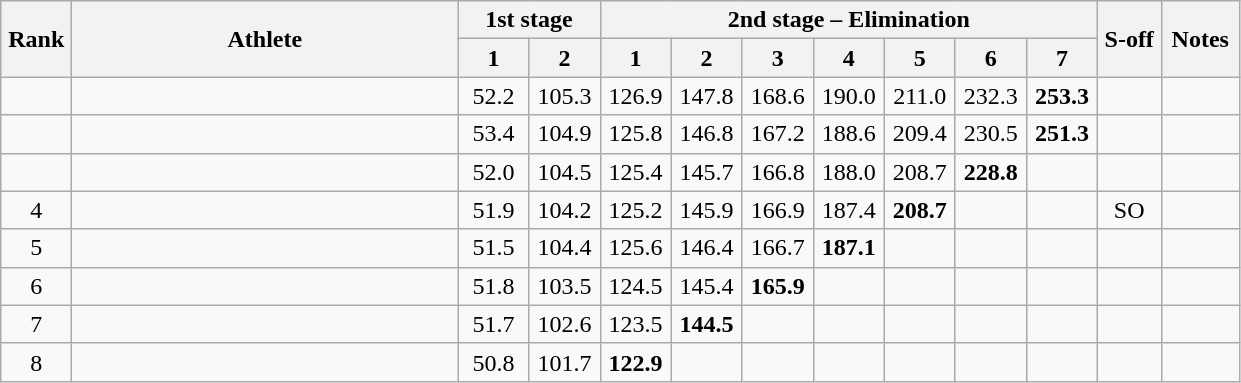<table class="wikitable" style="text-align:center">
<tr>
<th rowspan=2 width=40>Rank</th>
<th rowspan=2 width=250>Athlete</th>
<th colspan=2>1st stage</th>
<th colspan=7>2nd stage – Elimination</th>
<th rowspan=2 width=35>S-off</th>
<th rowspan=2 width=45>Notes</th>
</tr>
<tr>
<th width=40>1</th>
<th width=40>2</th>
<th width=40>1</th>
<th width=40>2</th>
<th width=40>3</th>
<th width=40>4</th>
<th width=40>5</th>
<th width=40>6</th>
<th width=40>7</th>
</tr>
<tr>
<td></td>
<td align=left></td>
<td>52.2</td>
<td>105.3</td>
<td>126.9</td>
<td>147.8</td>
<td>168.6</td>
<td>190.0</td>
<td>211.0</td>
<td>232.3</td>
<td><strong>253.3</strong></td>
<td></td>
<td></td>
</tr>
<tr>
<td></td>
<td align=left></td>
<td>53.4</td>
<td>104.9</td>
<td>125.8</td>
<td>146.8</td>
<td>167.2</td>
<td>188.6</td>
<td>209.4</td>
<td>230.5</td>
<td><strong>251.3</strong></td>
<td></td>
<td></td>
</tr>
<tr>
<td></td>
<td align=left></td>
<td>52.0</td>
<td>104.5</td>
<td>125.4</td>
<td>145.7</td>
<td>166.8</td>
<td>188.0</td>
<td>208.7</td>
<td><strong>228.8</strong></td>
<td></td>
<td></td>
<td></td>
</tr>
<tr>
<td>4</td>
<td align=left></td>
<td>51.9</td>
<td>104.2</td>
<td>125.2</td>
<td>145.9</td>
<td>166.9</td>
<td>187.4</td>
<td><strong>208.7</strong></td>
<td></td>
<td></td>
<td>SO</td>
<td></td>
</tr>
<tr>
<td>5</td>
<td align=left></td>
<td>51.5</td>
<td>104.4</td>
<td>125.6</td>
<td>146.4</td>
<td>166.7</td>
<td><strong>187.1</strong></td>
<td></td>
<td></td>
<td></td>
<td></td>
<td></td>
</tr>
<tr>
<td>6</td>
<td align=left></td>
<td>51.8</td>
<td>103.5</td>
<td>124.5</td>
<td>145.4</td>
<td><strong>165.9</strong></td>
<td></td>
<td></td>
<td></td>
<td></td>
<td></td>
<td></td>
</tr>
<tr>
<td>7</td>
<td align=left></td>
<td>51.7</td>
<td>102.6</td>
<td>123.5</td>
<td><strong>144.5</strong></td>
<td></td>
<td></td>
<td></td>
<td></td>
<td></td>
<td></td>
<td></td>
</tr>
<tr>
<td>8</td>
<td align=left></td>
<td>50.8</td>
<td>101.7</td>
<td><strong>122.9</strong></td>
<td></td>
<td></td>
<td></td>
<td></td>
<td></td>
<td></td>
<td></td>
<td></td>
</tr>
</table>
